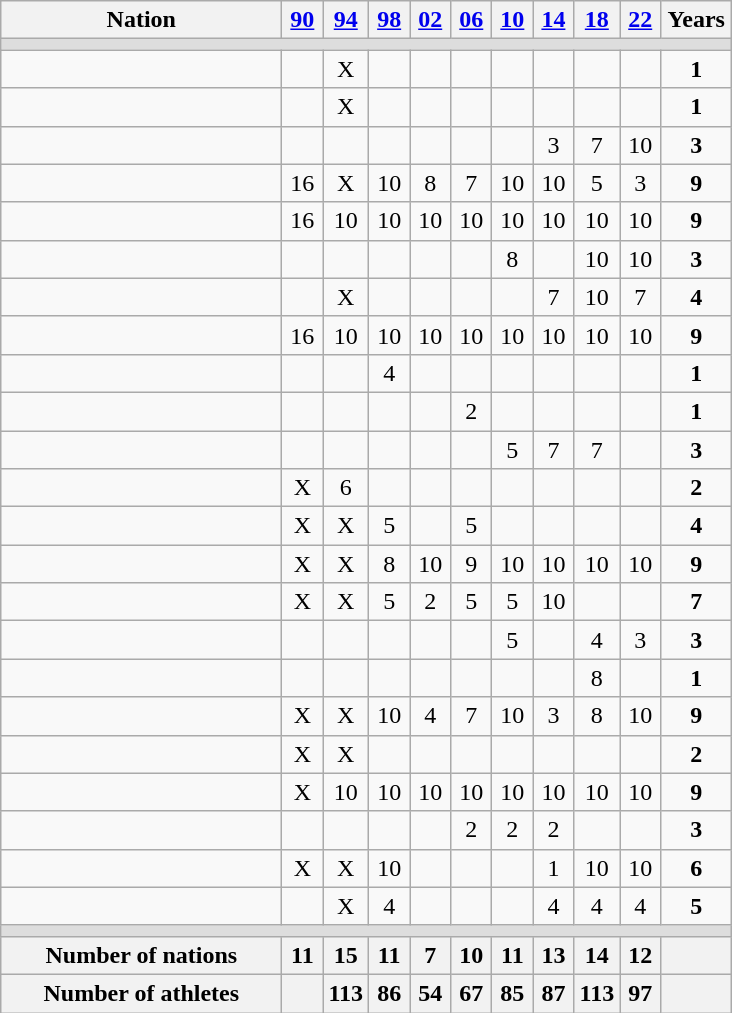<table class=wikitable style="text-align:center">
<tr>
<th width=180>Nation</th>
<th width=20><a href='#'>90</a></th>
<th width=20><a href='#'>94</a></th>
<th width=20><a href='#'>98</a></th>
<th width=20><a href='#'>02</a></th>
<th width=20><a href='#'>06</a></th>
<th width=20><a href='#'>10</a></th>
<th width=20><a href='#'>14</a></th>
<th width=20><a href='#'>18</a></th>
<th width=20><a href='#'>22</a></th>
<th width=40>Years</th>
</tr>
<tr bgcolor=#DDDDDD>
<td colspan=11></td>
</tr>
<tr>
<td align=left></td>
<td></td>
<td>X</td>
<td></td>
<td></td>
<td></td>
<td></td>
<td></td>
<td></td>
<td></td>
<td><strong>1</strong></td>
</tr>
<tr>
<td align=left></td>
<td></td>
<td>X</td>
<td></td>
<td></td>
<td></td>
<td></td>
<td></td>
<td></td>
<td></td>
<td><strong>1</strong></td>
</tr>
<tr>
<td align=left></td>
<td></td>
<td></td>
<td></td>
<td></td>
<td></td>
<td></td>
<td>3</td>
<td>7</td>
<td>10</td>
<td><strong>3</strong></td>
</tr>
<tr>
<td align=left></td>
<td>16</td>
<td>X</td>
<td>10</td>
<td>8</td>
<td>7</td>
<td>10</td>
<td>10</td>
<td>5</td>
<td>3</td>
<td><strong>9</strong></td>
</tr>
<tr>
<td align=left></td>
<td>16</td>
<td>10</td>
<td>10</td>
<td>10</td>
<td>10</td>
<td>10</td>
<td>10</td>
<td>10</td>
<td>10</td>
<td><strong>9</strong></td>
</tr>
<tr>
<td align=left></td>
<td></td>
<td></td>
<td></td>
<td></td>
<td></td>
<td>8</td>
<td></td>
<td>10</td>
<td>10</td>
<td><strong>3</strong></td>
</tr>
<tr>
<td align=left></td>
<td></td>
<td>X</td>
<td></td>
<td></td>
<td></td>
<td></td>
<td>7</td>
<td>10</td>
<td>7</td>
<td><strong>4</strong></td>
</tr>
<tr>
<td align=left></td>
<td>16</td>
<td>10</td>
<td>10</td>
<td>10</td>
<td>10</td>
<td>10</td>
<td>10</td>
<td>10</td>
<td>10</td>
<td><strong>9</strong></td>
</tr>
<tr>
<td align=left></td>
<td></td>
<td></td>
<td>4</td>
<td></td>
<td></td>
<td></td>
<td></td>
<td></td>
<td></td>
<td><strong>1</strong></td>
</tr>
<tr>
<td align=left></td>
<td></td>
<td></td>
<td></td>
<td></td>
<td>2</td>
<td></td>
<td></td>
<td></td>
<td></td>
<td><strong>1</strong></td>
</tr>
<tr>
<td align=left></td>
<td></td>
<td></td>
<td></td>
<td></td>
<td></td>
<td>5</td>
<td>7</td>
<td>7</td>
<td></td>
<td><strong>3</strong></td>
</tr>
<tr>
<td align=left></td>
<td>X</td>
<td>6</td>
<td></td>
<td></td>
<td></td>
<td></td>
<td></td>
<td></td>
<td></td>
<td><strong>2</strong></td>
</tr>
<tr>
<td align=left></td>
<td>X</td>
<td>X</td>
<td>5</td>
<td></td>
<td>5</td>
<td></td>
<td></td>
<td></td>
<td></td>
<td><strong>4</strong></td>
</tr>
<tr>
<td align=left></td>
<td>X</td>
<td>X</td>
<td>8</td>
<td>10</td>
<td>9</td>
<td>10</td>
<td>10</td>
<td>10</td>
<td>10</td>
<td><strong>9</strong></td>
</tr>
<tr>
<td align=left></td>
<td>X</td>
<td>X</td>
<td>5</td>
<td>2</td>
<td>5</td>
<td>5</td>
<td>10</td>
<td></td>
<td></td>
<td><strong>7</strong></td>
</tr>
<tr>
<td align=left></td>
<td></td>
<td></td>
<td></td>
<td></td>
<td></td>
<td>5</td>
<td></td>
<td>4</td>
<td>3</td>
<td><strong>3</strong></td>
</tr>
<tr>
<td align=left></td>
<td></td>
<td></td>
<td></td>
<td></td>
<td></td>
<td></td>
<td></td>
<td>8</td>
<td></td>
<td><strong>1</strong></td>
</tr>
<tr>
<td align=left></td>
<td>X</td>
<td>X</td>
<td>10</td>
<td>4</td>
<td>7</td>
<td>10</td>
<td>3</td>
<td>8</td>
<td>10</td>
<td><strong>9</strong></td>
</tr>
<tr>
<td align=left></td>
<td>X</td>
<td>X</td>
<td></td>
<td></td>
<td></td>
<td></td>
<td></td>
<td></td>
<td></td>
<td><strong>2</strong></td>
</tr>
<tr>
<td align=left></td>
<td>X</td>
<td>10</td>
<td>10</td>
<td>10</td>
<td>10</td>
<td>10</td>
<td>10</td>
<td>10</td>
<td>10</td>
<td><strong>9</strong></td>
</tr>
<tr>
<td align=left></td>
<td></td>
<td></td>
<td></td>
<td></td>
<td>2</td>
<td>2</td>
<td>2</td>
<td></td>
<td></td>
<td><strong>3</strong></td>
</tr>
<tr>
<td align=left></td>
<td>X</td>
<td>X</td>
<td>10</td>
<td></td>
<td></td>
<td></td>
<td>1</td>
<td>10</td>
<td>10</td>
<td><strong>6</strong></td>
</tr>
<tr>
<td align=left></td>
<td></td>
<td>X</td>
<td>4</td>
<td></td>
<td></td>
<td></td>
<td>4</td>
<td>4</td>
<td>4</td>
<td><strong>5</strong></td>
</tr>
<tr bgcolor=#DDDDDD>
<td colspan=11></td>
</tr>
<tr>
<th>Number of nations</th>
<th>11</th>
<th>15</th>
<th>11</th>
<th>7</th>
<th>10</th>
<th>11</th>
<th>13</th>
<th>14</th>
<th>12</th>
<th></th>
</tr>
<tr>
<th>Number of athletes</th>
<th></th>
<th>113</th>
<th>86</th>
<th>54</th>
<th>67</th>
<th>85</th>
<th>87</th>
<th>113</th>
<th>97</th>
<th></th>
</tr>
</table>
